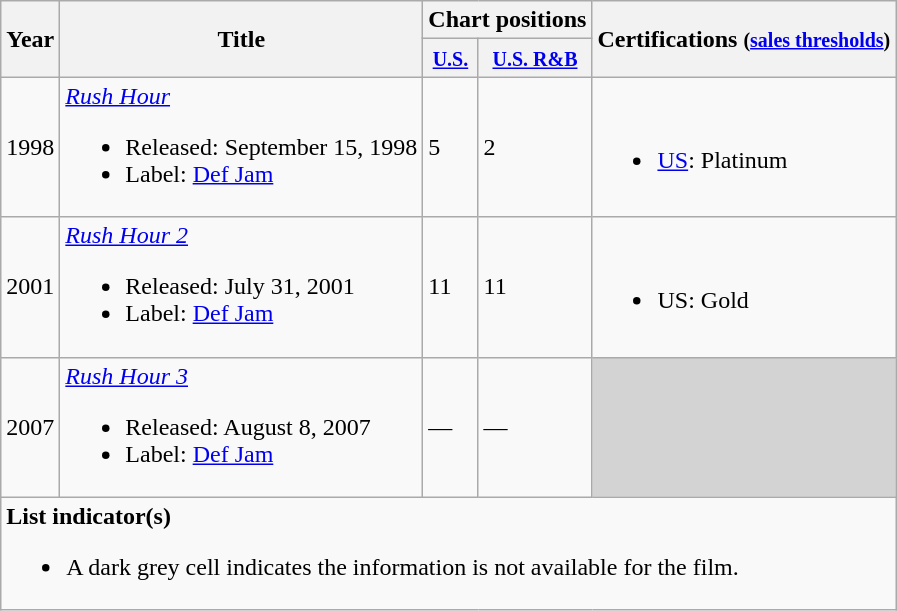<table class="wikitable sortable">
<tr>
<th rowspan="2">Year</th>
<th rowspan="2">Title</th>
<th colspan="2">Chart positions</th>
<th rowspan="2">Certifications <small>(<a href='#'>sales thresholds</a>)</small></th>
</tr>
<tr>
<th><small><a href='#'>U.S.</a></small></th>
<th><small><a href='#'>U.S. R&B</a></small></th>
</tr>
<tr>
<td>1998</td>
<td><em><a href='#'>Rush Hour</a></em><br><ul><li>Released: September 15, 1998</li><li>Label: <a href='#'>Def Jam</a></li></ul></td>
<td>5</td>
<td>2</td>
<td><br><ul><li><a href='#'>US</a>: Platinum</li></ul></td>
</tr>
<tr>
<td>2001</td>
<td><em><a href='#'>Rush Hour 2</a></em><br><ul><li>Released: July 31, 2001</li><li>Label: <a href='#'>Def Jam</a></li></ul></td>
<td>11</td>
<td>11</td>
<td><br><ul><li>US: Gold</li></ul></td>
</tr>
<tr>
<td>2007</td>
<td><em><a href='#'>Rush Hour 3</a></em><br><ul><li>Released: August 8, 2007</li><li>Label: <a href='#'>Def Jam</a></li></ul></td>
<td>—</td>
<td>—</td>
<td style="background:#d3d3d3;"></td>
</tr>
<tr>
<td colspan="5" style="text-align:left;"><strong>List indicator(s)</strong><br><ul><li>A dark grey cell indicates the information is not available for the film.</li></ul></td>
</tr>
</table>
